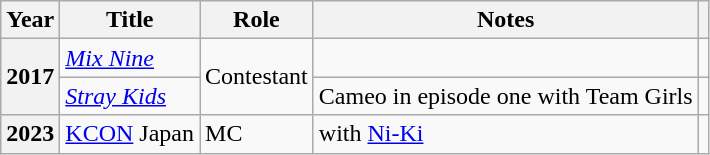<table class="wikitable plainrowheaders sortable">
<tr>
<th scope="col">Year</th>
<th scope="col">Title</th>
<th scope="col">Role</th>
<th scope="col">Notes</th>
<th scope="col" class="unsortable"></th>
</tr>
<tr>
<th scope="row" rowspan="2">2017</th>
<td><em><a href='#'>Mix Nine</a></em></td>
<td rowspan="2">Contestant</td>
<td></td>
<td style="text-align:center"></td>
</tr>
<tr>
<td><em><a href='#'>Stray Kids</a></em></td>
<td>Cameo in episode one with Team Girls</td>
<td style="text-align:center"></td>
</tr>
<tr>
<th scope="row">2023</th>
<td><a href='#'>KCON</a> Japan</td>
<td>MC</td>
<td>with <a href='#'>Ni-Ki</a></td>
<td style="text-align:center"></td>
</tr>
</table>
